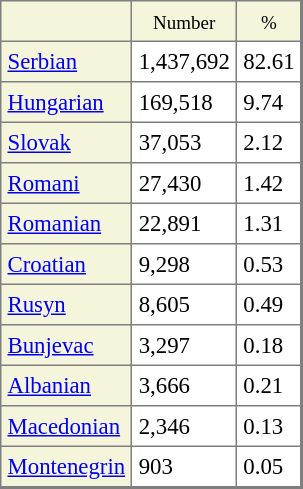<table border="1" cellpadding="4" cellspacing="0" class="toccolours" style="align:left; margin:0.5em 0 0; border-style:solid; border:1px solid #7f7f7f; border-right-width:2px; border-bottom-width:2px; border-collapse:collapse; font-size:95%;">
<tr style="background:beige;">
<td style="background:beige;"></td>
<td style="text-align:center;"><small>Number</small></td>
<td style="text-align:center;"><small>%</small></td>
</tr>
<tr>
<td style="background:beige;"><a href='#'>Serbian</a></td>
<td>1,437,692</td>
<td>82.61</td>
</tr>
<tr>
<td style="background:beige;"><a href='#'>Hungarian</a></td>
<td>169,518</td>
<td>9.74</td>
</tr>
<tr>
<td style="background:beige;"><a href='#'>Slovak</a></td>
<td>37,053</td>
<td>2.12</td>
</tr>
<tr>
<td style="background:beige;"><a href='#'>Romani</a></td>
<td>27,430</td>
<td>1.42</td>
</tr>
<tr>
<td style="background:beige;"><a href='#'>Romanian</a></td>
<td>22,891</td>
<td>1.31</td>
</tr>
<tr>
<td style="background:beige;"><a href='#'>Croatian</a></td>
<td>9,298</td>
<td>0.53</td>
</tr>
<tr>
<td style="background:beige;"><a href='#'>Rusyn</a></td>
<td>8,605</td>
<td>0.49</td>
</tr>
<tr>
<td style="background:beige;"><a href='#'>Bunjevac</a></td>
<td>3,297</td>
<td>0.18</td>
</tr>
<tr>
<td style="background:beige;"><a href='#'>Albanian</a></td>
<td>3,666</td>
<td>0.21</td>
</tr>
<tr>
<td style="background:beige;"><a href='#'>Macedonian</a></td>
<td>2,346</td>
<td>0.13</td>
</tr>
<tr>
<td style="background:beige;"><a href='#'>Montenegrin</a></td>
<td>903</td>
<td>0.05</td>
</tr>
</table>
